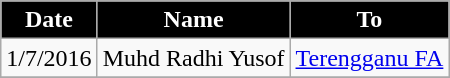<table class="wikitable sortable">
<tr>
<th style="background:Black; color:White;">Date</th>
<th style="background:Black; color:White;">Name</th>
<th style="background:Black; color:White;">To</th>
</tr>
<tr>
<td>1/7/2016</td>
<td> Muhd Radhi Yusof</td>
<td> <a href='#'>Terengganu FA</a></td>
</tr>
<tr>
</tr>
</table>
